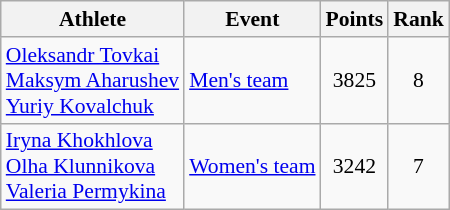<table class="wikitable" style="font-size:90%">
<tr>
<th>Athlete</th>
<th>Event</th>
<th>Points</th>
<th>Rank</th>
</tr>
<tr align=center>
<td align=left><a href='#'>Oleksandr Tovkai</a><br><a href='#'>Maksym Aharushev</a><br><a href='#'>Yuriy Kovalchuk</a></td>
<td align=left><a href='#'>Men's team</a></td>
<td>3825</td>
<td>8</td>
</tr>
<tr align=center>
<td align=left><a href='#'>Iryna Khokhlova</a><br><a href='#'>Olha Klunnikova</a><br><a href='#'>Valeria Permykina</a></td>
<td align=left><a href='#'>Women's team</a></td>
<td>3242</td>
<td>7</td>
</tr>
</table>
